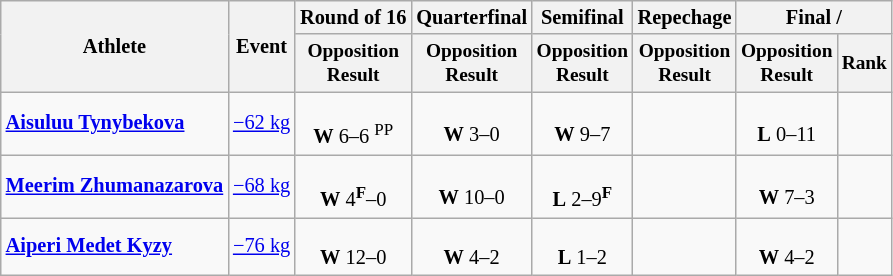<table class=wikitable style=font-size:85%;text-align:center>
<tr>
<th rowspan="2">Athlete</th>
<th rowspan="2">Event</th>
<th>Round of 16</th>
<th>Quarterfinal</th>
<th>Semifinal</th>
<th>Repechage</th>
<th colspan=2>Final / </th>
</tr>
<tr style="font-size: 95%">
<th>Opposition<br>Result</th>
<th>Opposition<br>Result</th>
<th>Opposition<br>Result</th>
<th>Opposition<br>Result</th>
<th>Opposition<br>Result</th>
<th>Rank</th>
</tr>
<tr>
<td align=left><strong><a href='#'>Aisuluu Tynybekova</a></strong></td>
<td align=left><a href='#'>−62 kg</a></td>
<td><br><strong>W</strong> 6–6 <sup>PP</sup></td>
<td><br><strong>W</strong> 3–0</td>
<td><br><strong>W</strong> 9–7</td>
<td></td>
<td><br><strong>L</strong> 0–11</td>
<td></td>
</tr>
<tr>
<td align=left><strong><a href='#'>Meerim Zhumanazarova</a></strong></td>
<td align=left><a href='#'>−68 kg</a></td>
<td><br><strong>W</strong> 4<sup><strong>F</strong></sup>–0</td>
<td><br><strong>W</strong> 10–0</td>
<td><br><strong>L</strong> 2–9<sup><strong>F</strong></sup></td>
<td></td>
<td><br><strong>W</strong> 7–3</td>
<td></td>
</tr>
<tr>
<td align=left><strong><a href='#'>Aiperi Medet Kyzy</a></strong></td>
<td align=left><a href='#'>−76 kg</a></td>
<td><br><strong>W</strong> 12–0</td>
<td><br><strong>W</strong> 4–2</td>
<td><br><strong>L</strong> 1–2</td>
<td></td>
<td><br><strong>W</strong> 4–2</td>
<td></td>
</tr>
</table>
